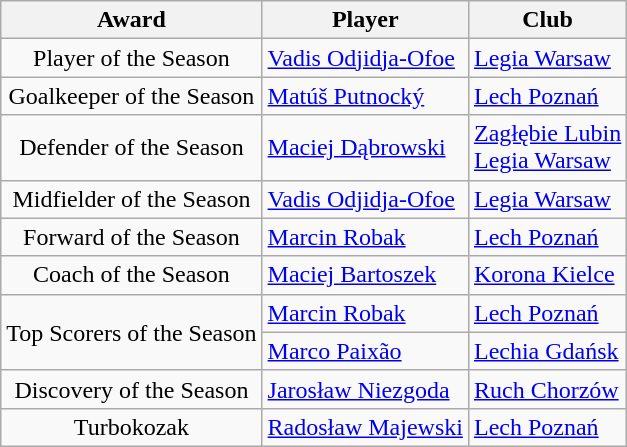<table class="wikitable" style="text-align:center">
<tr>
<th>Award</th>
<th>Player</th>
<th>Club</th>
</tr>
<tr>
<td>Player of the Season</td>
<td align="left"> <a href='#'>Vadis Odjidja-Ofoe</a></td>
<td align="left"><a href='#'>Legia Warsaw</a></td>
</tr>
<tr>
<td>Goalkeeper of the Season</td>
<td align="left"> <a href='#'>Matúš Putnocký</a></td>
<td align="left"><a href='#'>Lech Poznań</a></td>
</tr>
<tr>
<td>Defender of the Season</td>
<td align="left"> <a href='#'>Maciej Dąbrowski</a></td>
<td align="left"><a href='#'>Zagłębie Lubin</a><br><a href='#'>Legia Warsaw</a></td>
</tr>
<tr>
<td>Midfielder of the Season</td>
<td align="left"> <a href='#'>Vadis Odjidja-Ofoe</a></td>
<td align="left"><a href='#'>Legia Warsaw</a></td>
</tr>
<tr>
<td>Forward of the Season</td>
<td align="left"> <a href='#'>Marcin Robak</a></td>
<td align="left"><a href='#'>Lech Poznań</a></td>
</tr>
<tr>
<td>Coach of the Season</td>
<td align="left"> <a href='#'>Maciej Bartoszek</a></td>
<td align="left"><a href='#'>Korona Kielce</a></td>
</tr>
<tr>
<td rowspan="2">Top Scorers of the Season</td>
<td align="left"> <a href='#'>Marcin Robak</a></td>
<td align="left"><a href='#'>Lech Poznań</a></td>
</tr>
<tr>
<td align="left"> <a href='#'>Marco Paixão</a></td>
<td align="left"><a href='#'>Lechia Gdańsk</a></td>
</tr>
<tr>
<td>Discovery of the Season</td>
<td align="left"> <a href='#'>Jarosław Niezgoda</a></td>
<td align="left"><a href='#'>Ruch Chorzów</a></td>
</tr>
<tr>
<td>Turbokozak</td>
<td align="left"> <a href='#'>Radosław Majewski</a></td>
<td align="left"><a href='#'>Lech Poznań</a></td>
</tr>
</table>
